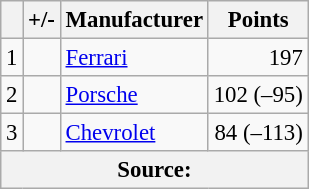<table class="wikitable" style="font-size: 95%;">
<tr>
<th scope="col"></th>
<th scope="col">+/-</th>
<th scope="col">Manufacturer</th>
<th scope="col">Points</th>
</tr>
<tr>
<td align="center">1</td>
<td align="left"></td>
<td> <a href='#'>Ferrari</a></td>
<td align="right">197</td>
</tr>
<tr>
<td align="center">2</td>
<td align="left"></td>
<td> <a href='#'>Porsche</a></td>
<td align="right">102 (–95)</td>
</tr>
<tr>
<td align="center">3</td>
<td align="left"></td>
<td> <a href='#'>Chevrolet</a></td>
<td align="right">84 (–113)</td>
</tr>
<tr>
<th colspan="4">Source:</th>
</tr>
</table>
